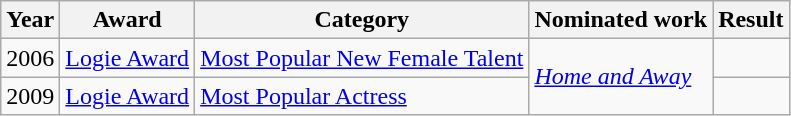<table class="wikitable sortable">
<tr>
<th>Year</th>
<th>Award</th>
<th>Category</th>
<th>Nominated work</th>
<th>Result</th>
</tr>
<tr>
<td>2006</td>
<td><a href='#'>Logie Award</a></td>
<td><a href='#'>Most Popular New Female Talent</a></td>
<td rowspan="2"><em><a href='#'>Home and Away</a></em></td>
<td></td>
</tr>
<tr>
<td>2009</td>
<td><a href='#'>Logie Award</a></td>
<td><a href='#'>Most Popular Actress</a></td>
<td></td>
</tr>
</table>
